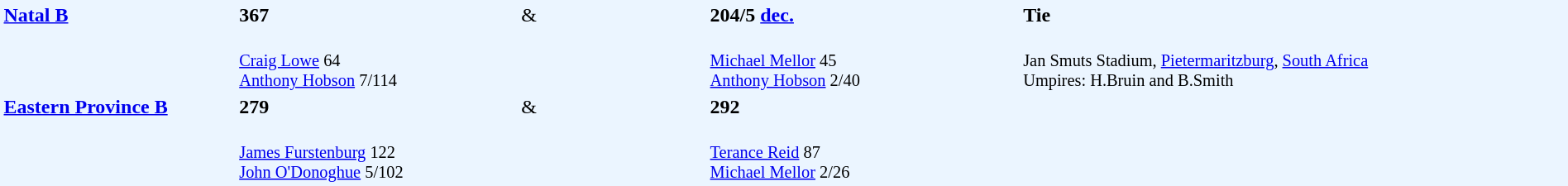<table width="100%" style="background: #EBF5FF">
<tr>
<td width="15%" valign="top" rowspan="2"><strong><a href='#'>Natal B</a></strong></td>
<td width="18%"><strong>367</strong></td>
<td width="12%">&</td>
<td width="20%"><strong>204/5 <a href='#'>dec.</a></strong></td>
<td width="35%"><strong>Tie</strong></td>
</tr>
<tr>
<td style="font-size: 85%;" valign="top"><br><a href='#'>Craig Lowe</a> 64<br>
<a href='#'>Anthony Hobson</a> 7/114</td>
<td></td>
<td style="font-size: 85%;"><br><a href='#'>Michael Mellor</a> 45<br>
<a href='#'>Anthony Hobson</a> 2/40</td>
<td valign="top" style="font-size: 85%;" rowspan="3"><br>Jan Smuts Stadium, <a href='#'>Pietermaritzburg</a>, <a href='#'>South Africa</a><br>
Umpires: H.Bruin and B.Smith</td>
</tr>
<tr>
<td valign="top" rowspan="2"><strong><a href='#'>Eastern Province B</a></strong></td>
<td><strong>279</strong></td>
<td>&</td>
<td><strong>292</strong></td>
</tr>
<tr>
<td style="font-size: 85%;"><br><a href='#'>James Furstenburg</a> 122<br>
<a href='#'>John O'Donoghue</a> 5/102</td>
<td></td>
<td valign="top" style="font-size: 85%;"><br><a href='#'>Terance Reid</a> 87<br>
<a href='#'>Michael Mellor</a> 2/26</td>
</tr>
</table>
